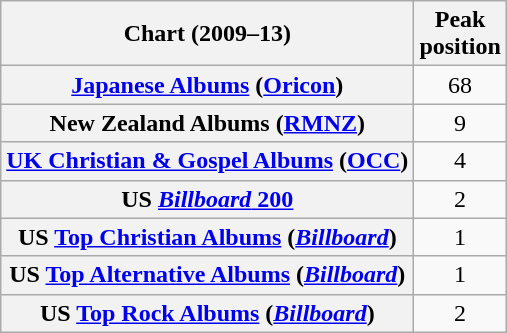<table class="wikitable sortable plainrowheaders" style="text-align:center">
<tr>
<th scope="col">Chart (2009–13)</th>
<th scope="col">Peak<br>position</th>
</tr>
<tr>
<th scope="row"><a href='#'>Japanese Albums</a> (<a href='#'>Oricon</a>)</th>
<td>68</td>
</tr>
<tr>
<th scope="row">New Zealand Albums (<a href='#'>RMNZ</a>)</th>
<td>9</td>
</tr>
<tr>
<th scope="row"><a href='#'>UK Christian & Gospel Albums</a> (<a href='#'>OCC</a>)</th>
<td>4</td>
</tr>
<tr>
<th scope="row">US <a href='#'><em>Billboard</em> 200</a></th>
<td>2</td>
</tr>
<tr>
<th scope="row">US <a href='#'>Top Christian Albums</a> (<em><a href='#'>Billboard</a></em>)</th>
<td>1</td>
</tr>
<tr>
<th scope="row">US <a href='#'>Top Alternative Albums</a> (<em><a href='#'>Billboard</a></em>)</th>
<td>1</td>
</tr>
<tr>
<th scope="row">US <a href='#'>Top Rock Albums</a> (<em><a href='#'>Billboard</a></em>)</th>
<td>2</td>
</tr>
</table>
